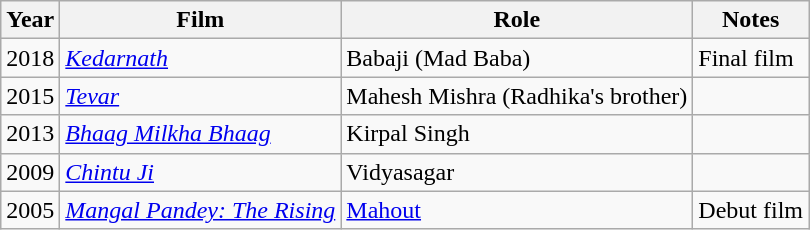<table class="wikitable">
<tr>
<th>Year</th>
<th>Film</th>
<th>Role</th>
<th>Notes</th>
</tr>
<tr>
<td>2018</td>
<td><em><a href='#'>Kedarnath</a></em></td>
<td>Babaji (Mad Baba)</td>
<td>Final film</td>
</tr>
<tr>
<td>2015</td>
<td><em><a href='#'>Tevar</a></em></td>
<td>Mahesh Mishra (Radhika's brother)</td>
<td></td>
</tr>
<tr>
<td>2013</td>
<td><em><a href='#'>Bhaag Milkha Bhaag</a></em></td>
<td>Kirpal Singh</td>
<td></td>
</tr>
<tr>
<td>2009</td>
<td><em><a href='#'>Chintu Ji</a></em></td>
<td>Vidyasagar</td>
<td></td>
</tr>
<tr>
<td>2005</td>
<td><em><a href='#'>Mangal Pandey: The Rising</a></em></td>
<td><a href='#'>Mahout</a></td>
<td>Debut film</td>
</tr>
</table>
